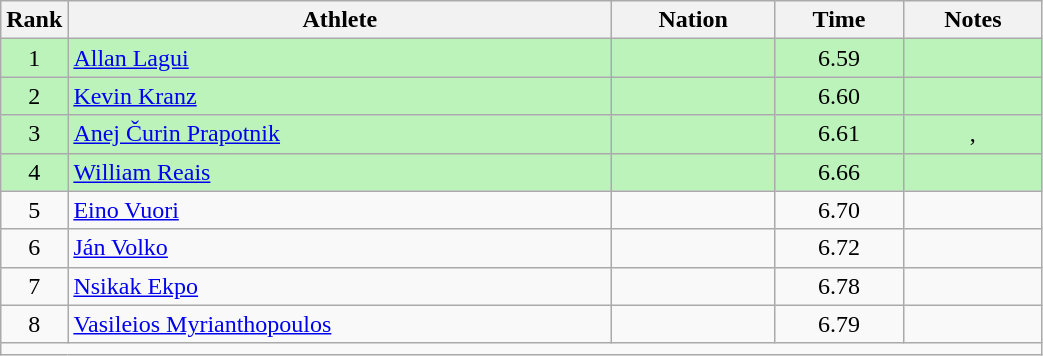<table class="wikitable sortable" style="text-align:center;width: 55%;">
<tr>
<th scope="col" style="width: 10px;">Rank</th>
<th scope="col">Athlete</th>
<th scope="col">Nation</th>
<th scope="col">Time</th>
<th scope="col">Notes</th>
</tr>
<tr bgcolor=bbf3bb>
<td>1</td>
<td align=left><a href='#'>Allan Lagui</a></td>
<td align=left></td>
<td>6.59</td>
<td></td>
</tr>
<tr bgcolor=bbf3bb>
<td>2</td>
<td align=left><a href='#'>Kevin Kranz</a></td>
<td align=left></td>
<td>6.60</td>
<td></td>
</tr>
<tr bgcolor=bbf3bb>
<td>3</td>
<td align=left><a href='#'>Anej Čurin Prapotnik</a></td>
<td align=left></td>
<td>6.61</td>
<td>, </td>
</tr>
<tr bgcolor=bbf3bb>
<td>4</td>
<td align=left><a href='#'>William Reais</a></td>
<td align=left></td>
<td>6.66</td>
<td></td>
</tr>
<tr>
<td>5</td>
<td align=left><a href='#'>Eino Vuori</a></td>
<td align=left></td>
<td>6.70</td>
<td></td>
</tr>
<tr>
<td>6</td>
<td align=left><a href='#'>Ján Volko</a></td>
<td align=left></td>
<td>6.72</td>
<td></td>
</tr>
<tr>
<td>7</td>
<td align=left><a href='#'>Nsikak Ekpo</a></td>
<td align=left></td>
<td>6.78</td>
<td></td>
</tr>
<tr>
<td>8</td>
<td align=left><a href='#'>Vasileios Myrianthopoulos</a></td>
<td align=left></td>
<td>6.79</td>
<td></td>
</tr>
<tr class="sortbottom">
<td colspan="5"></td>
</tr>
</table>
